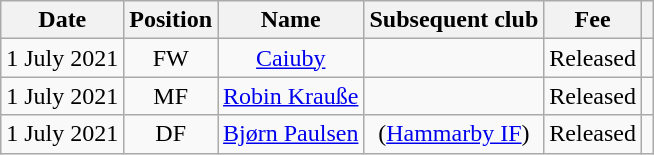<table class="wikitable" style="text-align:center;">
<tr>
<th>Date</th>
<th>Position</th>
<th>Name</th>
<th>Subsequent club</th>
<th>Fee</th>
<th></th>
</tr>
<tr>
<td>1 July 2021</td>
<td>FW</td>
<td><a href='#'>Caiuby</a></td>
<td></td>
<td>Released</td>
<td></td>
</tr>
<tr>
<td>1 July 2021</td>
<td>MF</td>
<td><a href='#'>Robin Krauße</a></td>
<td></td>
<td>Released</td>
<td></td>
</tr>
<tr>
<td>1 July 2021</td>
<td>DF</td>
<td><a href='#'>Bjørn Paulsen</a></td>
<td>(<a href='#'>Hammarby IF</a>)</td>
<td>Released</td>
<td></td>
</tr>
</table>
